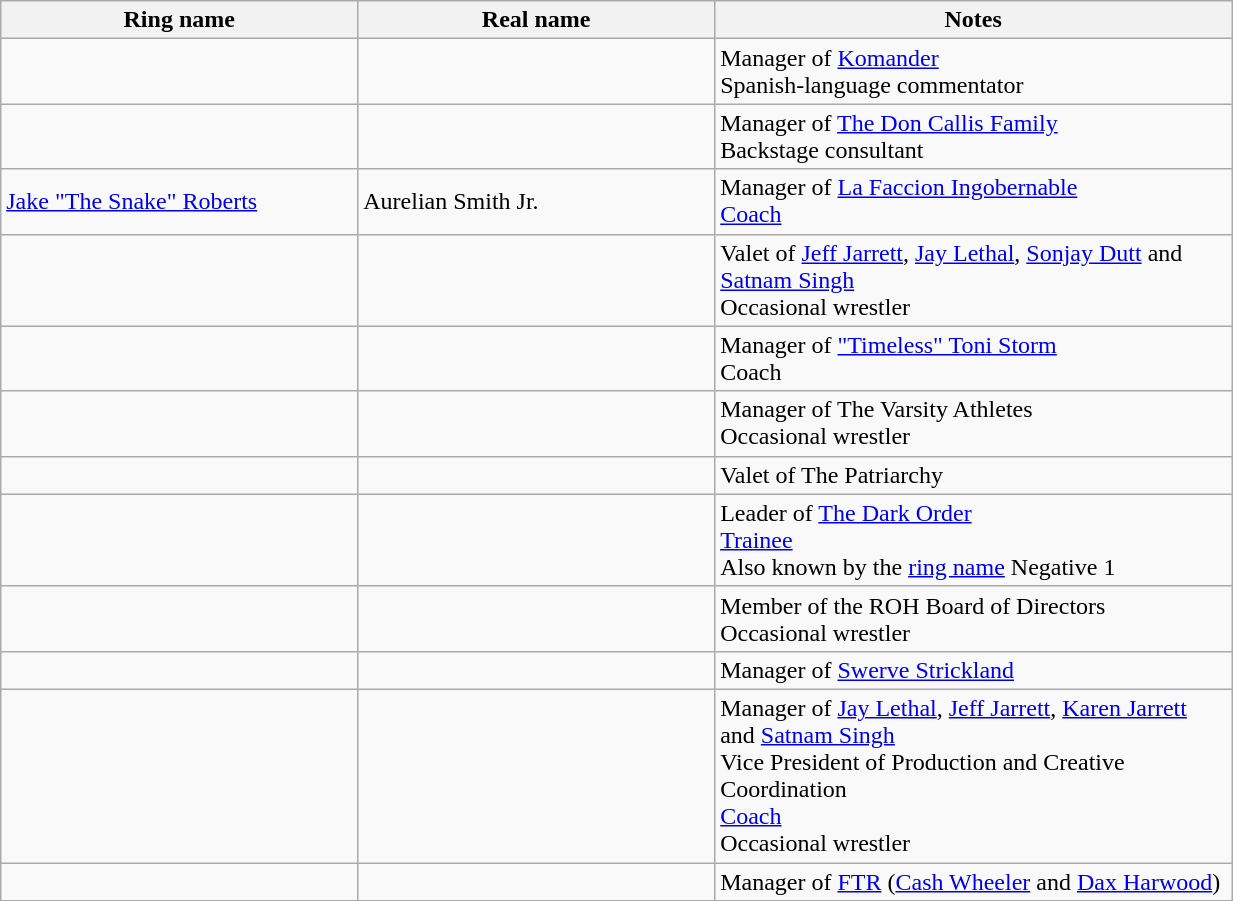<table class="wikitable sortable" style="width:65%;">
<tr>
<th width=29%>Ring name</th>
<th width=29%>Real name</th>
<th width=42%>Notes</th>
</tr>
<tr>
<td></td>
<td></td>
<td>Manager of <a href='#'>Komander</a><br>Spanish-language commentator</td>
</tr>
<tr>
<td></td>
<td></td>
<td>Manager of <a href='#'>The Don Callis Family</a><br>Backstage consultant</td>
</tr>
<tr>
<td><a href='#'>Jake "The Snake" Roberts</a></td>
<td>Aurelian Smith Jr.</td>
<td>Manager of <a href='#'>La Faccion Ingobernable</a><br><a href='#'>Coach</a></td>
</tr>
<tr>
<td></td>
<td></td>
<td>Valet of <a href='#'>Jeff Jarrett</a>, <a href='#'>Jay Lethal</a>, <a href='#'>Sonjay Dutt</a> and <a href='#'>Satnam Singh</a><br>Occasional wrestler</td>
</tr>
<tr>
<td></td>
<td></td>
<td>Manager of <a href='#'>"Timeless" Toni Storm</a><br>Coach</td>
</tr>
<tr>
<td></td>
<td></td>
<td>Manager of The Varsity Athletes<br>Occasional wrestler</td>
</tr>
<tr>
<td></td>
<td></td>
<td>Valet of The Patriarchy</td>
</tr>
<tr>
<td></td>
<td></td>
<td>Leader of <a href='#'>The Dark Order</a><br><a href='#'>Trainee</a><br>Also known by the <a href='#'>ring name</a> Negative 1</td>
</tr>
<tr>
<td></td>
<td></td>
<td>Member of the ROH Board of Directors<br>Occasional wrestler</td>
</tr>
<tr>
<td></td>
<td></td>
<td>Manager of <a href='#'>Swerve Strickland</a></td>
</tr>
<tr>
<td></td>
<td></td>
<td>Manager of <a href='#'>Jay Lethal</a>, <a href='#'>Jeff Jarrett</a>, <a href='#'>Karen Jarrett</a> and <a href='#'>Satnam Singh</a><br>Vice President of Production and Creative Coordination<br><a href='#'>Coach</a><br>Occasional wrestler</td>
</tr>
<tr>
<td></td>
<td></td>
<td>Manager of <a href='#'>FTR</a> (<a href='#'>Cash Wheeler</a> and <a href='#'>Dax Harwood</a>)</td>
</tr>
</table>
